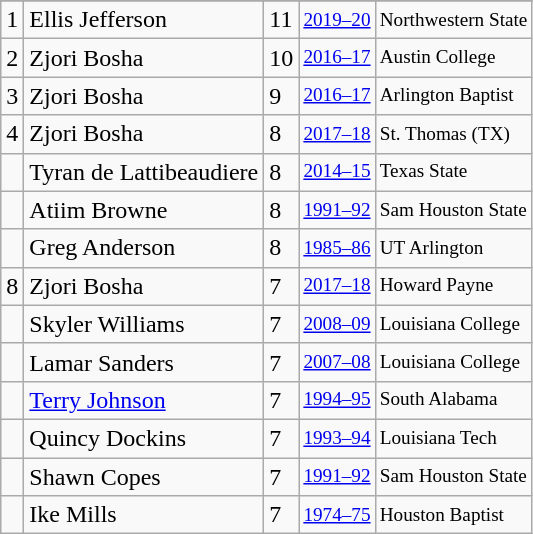<table class="wikitable">
<tr>
</tr>
<tr>
<td>1</td>
<td>Ellis Jefferson</td>
<td>11</td>
<td style="font-size:80%;"><a href='#'>2019–20</a></td>
<td style="font-size:80%;">Northwestern State</td>
</tr>
<tr>
<td>2</td>
<td>Zjori Bosha</td>
<td>10</td>
<td style="font-size:80%;"><a href='#'>2016–17</a></td>
<td style="font-size:80%;">Austin College</td>
</tr>
<tr>
<td>3</td>
<td>Zjori Bosha</td>
<td>9</td>
<td style="font-size:80%;"><a href='#'>2016–17</a></td>
<td style="font-size:80%;">Arlington Baptist</td>
</tr>
<tr>
<td>4</td>
<td>Zjori Bosha</td>
<td>8</td>
<td style="font-size:80%;"><a href='#'>2017–18</a></td>
<td style="font-size:80%;">St. Thomas (TX)</td>
</tr>
<tr>
<td></td>
<td>Tyran de Lattibeaudiere</td>
<td>8</td>
<td style="font-size:80%;"><a href='#'>2014–15</a></td>
<td style="font-size:80%;">Texas State</td>
</tr>
<tr>
<td></td>
<td>Atiim Browne</td>
<td>8</td>
<td style="font-size:80%;"><a href='#'>1991–92</a></td>
<td style="font-size:80%;">Sam Houston State</td>
</tr>
<tr>
<td></td>
<td>Greg Anderson</td>
<td>8</td>
<td style="font-size:80%;"><a href='#'>1985–86</a></td>
<td style="font-size:80%;">UT Arlington</td>
</tr>
<tr>
<td>8</td>
<td>Zjori Bosha</td>
<td>7</td>
<td style="font-size:80%;"><a href='#'>2017–18</a></td>
<td style="font-size:80%;">Howard Payne</td>
</tr>
<tr>
<td></td>
<td>Skyler Williams</td>
<td>7</td>
<td style="font-size:80%;"><a href='#'>2008–09</a></td>
<td style="font-size:80%;">Louisiana College</td>
</tr>
<tr>
<td></td>
<td>Lamar Sanders</td>
<td>7</td>
<td style="font-size:80%;"><a href='#'>2007–08</a></td>
<td style="font-size:80%;">Louisiana College</td>
</tr>
<tr>
<td></td>
<td><a href='#'>Terry Johnson</a></td>
<td>7</td>
<td style="font-size:80%;"><a href='#'>1994–95</a></td>
<td style="font-size:80%;">South Alabama</td>
</tr>
<tr>
<td></td>
<td>Quincy Dockins</td>
<td>7</td>
<td style="font-size:80%;"><a href='#'>1993–94</a></td>
<td style="font-size:80%;">Louisiana Tech</td>
</tr>
<tr>
<td></td>
<td>Shawn Copes</td>
<td>7</td>
<td style="font-size:80%;"><a href='#'>1991–92</a></td>
<td style="font-size:80%;">Sam Houston State</td>
</tr>
<tr>
<td></td>
<td>Ike Mills</td>
<td>7</td>
<td style="font-size:80%;"><a href='#'>1974–75</a></td>
<td style="font-size:80%;">Houston Baptist</td>
</tr>
</table>
